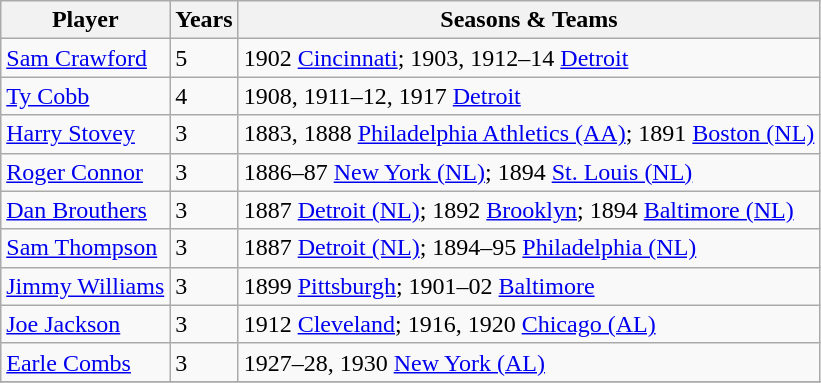<table class="wikitable sortable">
<tr>
<th>Player</th>
<th>Years</th>
<th>Seasons & Teams</th>
</tr>
<tr>
<td><a href='#'>Sam Crawford</a></td>
<td>5</td>
<td>1902 <a href='#'>Cincinnati</a>; 1903, 1912–14 <a href='#'>Detroit</a></td>
</tr>
<tr>
<td><a href='#'>Ty Cobb</a></td>
<td>4</td>
<td>1908, 1911–12, 1917 <a href='#'>Detroit</a></td>
</tr>
<tr>
<td><a href='#'>Harry Stovey</a></td>
<td>3</td>
<td>1883, 1888 <a href='#'>Philadelphia Athletics (AA)</a>; 1891 <a href='#'>Boston (NL)</a></td>
</tr>
<tr>
<td><a href='#'>Roger Connor</a></td>
<td>3</td>
<td>1886–87 <a href='#'>New York (NL)</a>; 1894 <a href='#'>St. Louis (NL)</a></td>
</tr>
<tr>
<td><a href='#'>Dan Brouthers</a></td>
<td>3</td>
<td>1887 <a href='#'>Detroit (NL)</a>; 1892 <a href='#'>Brooklyn</a>; 1894 <a href='#'>Baltimore (NL)</a></td>
</tr>
<tr>
<td><a href='#'>Sam Thompson</a></td>
<td>3</td>
<td>1887 <a href='#'>Detroit (NL)</a>; 1894–95 <a href='#'>Philadelphia (NL)</a></td>
</tr>
<tr>
<td><a href='#'>Jimmy Williams</a></td>
<td>3</td>
<td>1899 <a href='#'>Pittsburgh</a>; 1901–02 <a href='#'>Baltimore</a></td>
</tr>
<tr>
<td><a href='#'>Joe Jackson</a></td>
<td>3</td>
<td>1912 <a href='#'>Cleveland</a>; 1916, 1920 <a href='#'>Chicago (AL)</a></td>
</tr>
<tr>
<td><a href='#'>Earle Combs</a></td>
<td>3</td>
<td>1927–28, 1930 <a href='#'>New York (AL)</a></td>
</tr>
<tr>
</tr>
</table>
